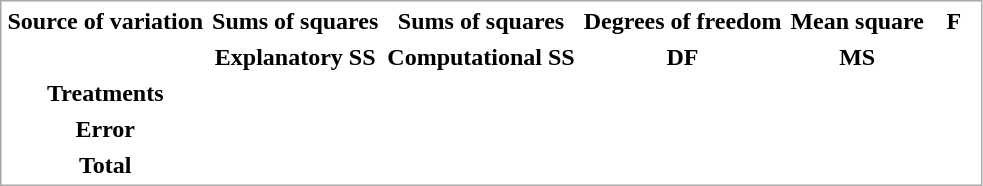<table cellpadding="2" style="border: 1px solid darkgray; text-align=center;">
<tr>
<th>Source of variation</th>
<th>Sums of squares</th>
<th>Sums of squares</th>
<th>Degrees of freedom</th>
<th>Mean square</th>
<th>F</th>
</tr>
<tr>
<th></th>
<th>Explanatory SS</th>
<th>Computational SS</th>
<th>DF</th>
<th>MS</th>
<th></th>
</tr>
<tr>
<th>Treatments</th>
<th></th>
<th style="padding-left:1em;padding-right:1em"></th>
<th style="padding-left:1em;padding-right:1em"></th>
<th style="padding-left:1em;padding-right:1em"></th>
<th style="padding-left:1em;padding-right:1em"></th>
</tr>
<tr>
<th>Error</th>
<th></th>
<th></th>
<th></th>
<th></th>
<td></td>
</tr>
<tr>
<th>Total</th>
<th></th>
<th></th>
<th></th>
</tr>
</table>
